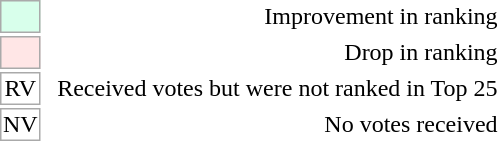<table style="text-align:right" style="font-size:90%; border:1px solid #aaaaaa; white-space:nowrap; background:#eeeeee;">
<tr>
<td style="background:#d8ffeb; width:20px; border:1px solid #aaaaaa;"> </td>
<td rowspan="5"> </td>
<td>Improvement in ranking</td>
</tr>
<tr>
<td style="background:#ffe6e6; width:20px; border:1px solid #aaaaaa;"> </td>
<td>Drop in ranking</td>
</tr>
<tr>
<td style="text-align:center; width:20px; border:1px solid #aaaaaa; background:white;">RV</td>
<td>Received votes but were not ranked in Top 25</td>
</tr>
<tr>
<td style="text-align:center; width:20px; border:1px solid #aaaaaa; background:white;">NV</td>
<td>No votes received</td>
</tr>
<tr>
</tr>
</table>
